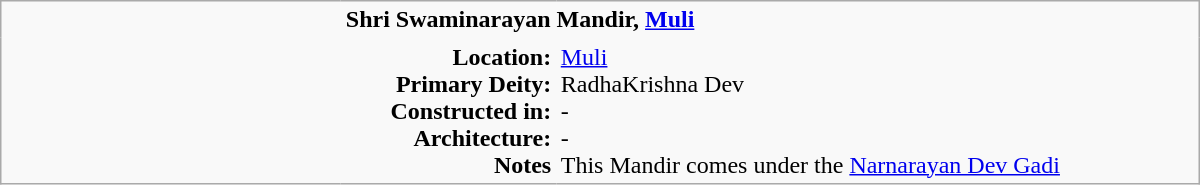<table class="wikitable plain" border="0" width="800">
<tr>
<td width="220px" rowspan="2" style="border:none;"></td>
<td valign="top" colspan=2 style="border:none;"><strong>Shri Swaminarayan Mandir, <a href='#'>Muli</a></strong></td>
</tr>
<tr>
<td valign="top" style="text-align:right; border:none;"><strong>Location:</strong> <br><strong>Primary Deity:</strong><br><strong>Constructed in:</strong><br><strong>Architecture:</strong><br><strong>Notes</strong></td>
<td valign="top" style="border:none;"><a href='#'>Muli</a> <br>RadhaKrishna Dev  <br>- <br>- <br>This Mandir comes under the <a href='#'>Narnarayan Dev Gadi</a></td>
</tr>
</table>
